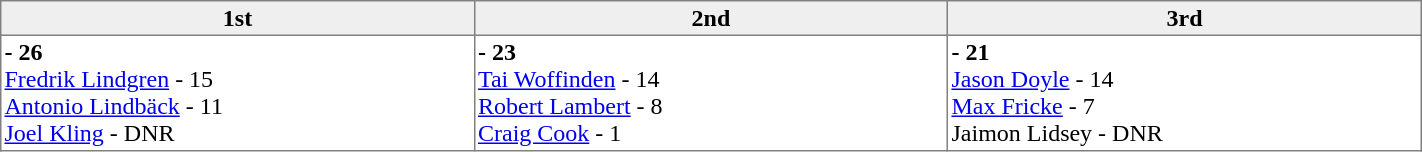<table border="1" cellpadding="2" cellspacing="0"  style="width:75%; border-collapse:collapse;">
<tr style="text-align:left; background:#efefef;">
<th width=15% align=center >1st</th>
<th width=15% align=center >2nd</th>
<th width=15% align=center >3rd</th>
</tr>
<tr align=left>
<td valign=top align=left ><strong> - 26</strong><br><a href='#'>Fredrik Lindgren</a> - 15<br><a href='#'>Antonio Lindbäck</a> - 11<br><a href='#'>Joel Kling</a> - DNR</td>
<td valign=top align=left ><strong> - 23</strong><br><a href='#'>Tai Woffinden</a> - 14<br><a href='#'>Robert Lambert</a> - 8<br><a href='#'>Craig Cook</a> - 1</td>
<td valign=top align=left ><strong> - 21</strong><br><a href='#'>Jason Doyle</a> - 14<br><a href='#'>Max Fricke</a> - 7<br>Jaimon Lidsey - DNR</td>
</tr>
</table>
